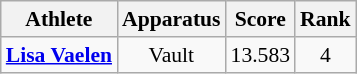<table class="wikitable" style="font-size:90%">
<tr>
<th>Athlete</th>
<th>Apparatus</th>
<th>Score</th>
<th>Rank</th>
</tr>
<tr align=center>
<td><strong><a href='#'>Lisa Vaelen</a></strong></td>
<td>Vault</td>
<td>13.583</td>
<td>4</td>
</tr>
</table>
